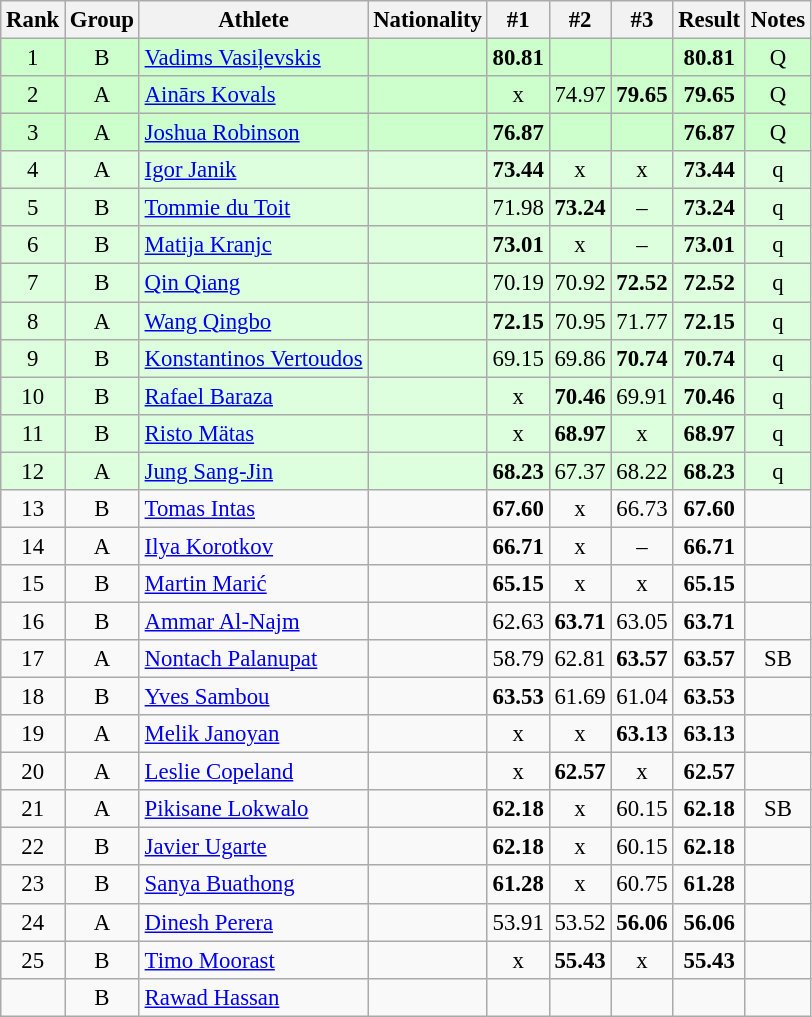<table class="wikitable sortable" style="text-align:center;font-size:95%">
<tr>
<th>Rank</th>
<th>Group</th>
<th>Athlete</th>
<th>Nationality</th>
<th>#1</th>
<th>#2</th>
<th>#3</th>
<th>Result</th>
<th>Notes</th>
</tr>
<tr bgcolor=ccffcc>
<td>1</td>
<td>B</td>
<td align="left"><a href='#'>Vadims Vasiļevskis</a></td>
<td align=left></td>
<td><strong>80.81</strong></td>
<td></td>
<td></td>
<td><strong>80.81</strong></td>
<td>Q</td>
</tr>
<tr bgcolor=ccffcc>
<td>2</td>
<td>A</td>
<td align="left"><a href='#'>Ainārs Kovals</a></td>
<td align=left></td>
<td>x</td>
<td>74.97</td>
<td><strong>79.65</strong></td>
<td><strong>79.65</strong></td>
<td>Q</td>
</tr>
<tr bgcolor=ccffcc>
<td>3</td>
<td>A</td>
<td align="left"><a href='#'>Joshua Robinson</a></td>
<td align=left></td>
<td><strong>76.87</strong></td>
<td></td>
<td></td>
<td><strong>76.87</strong></td>
<td>Q</td>
</tr>
<tr bgcolor=ddffdd>
<td>4</td>
<td>A</td>
<td align="left"><a href='#'>Igor Janik</a></td>
<td align=left></td>
<td><strong>73.44</strong></td>
<td>x</td>
<td>x</td>
<td><strong>73.44</strong></td>
<td>q</td>
</tr>
<tr bgcolor=ddffdd>
<td>5</td>
<td>B</td>
<td align="left"><a href='#'>Tommie du Toit</a></td>
<td align=left></td>
<td>71.98</td>
<td><strong>73.24</strong></td>
<td>–</td>
<td><strong>73.24</strong></td>
<td>q</td>
</tr>
<tr bgcolor=ddffdd>
<td>6</td>
<td>B</td>
<td align="left"><a href='#'>Matija Kranjc</a></td>
<td align=left></td>
<td><strong>73.01</strong></td>
<td>x</td>
<td>–</td>
<td><strong>73.01</strong></td>
<td>q</td>
</tr>
<tr bgcolor=ddffdd>
<td>7</td>
<td>B</td>
<td align="left"><a href='#'>Qin Qiang</a></td>
<td align=left></td>
<td>70.19</td>
<td>70.92</td>
<td><strong>72.52</strong></td>
<td><strong>72.52</strong></td>
<td>q</td>
</tr>
<tr bgcolor=ddffdd>
<td>8</td>
<td>A</td>
<td align="left"><a href='#'>Wang Qingbo</a></td>
<td align=left></td>
<td><strong>72.15</strong></td>
<td>70.95</td>
<td>71.77</td>
<td><strong>72.15</strong></td>
<td>q</td>
</tr>
<tr bgcolor=ddffdd>
<td>9</td>
<td>B</td>
<td align="left"><a href='#'>Konstantinos Vertoudos</a></td>
<td align=left></td>
<td>69.15</td>
<td>69.86</td>
<td><strong>70.74</strong></td>
<td><strong>70.74</strong></td>
<td>q</td>
</tr>
<tr bgcolor=ddffdd>
<td>10</td>
<td>B</td>
<td align="left"><a href='#'>Rafael Baraza</a></td>
<td align=left></td>
<td>x</td>
<td><strong>70.46</strong></td>
<td>69.91</td>
<td><strong>70.46</strong></td>
<td>q</td>
</tr>
<tr bgcolor=ddffdd>
<td>11</td>
<td>B</td>
<td align="left"><a href='#'>Risto Mätas</a></td>
<td align=left></td>
<td>x</td>
<td><strong>68.97</strong></td>
<td>x</td>
<td><strong>68.97</strong></td>
<td>q</td>
</tr>
<tr bgcolor=ddffdd>
<td>12</td>
<td>A</td>
<td align="left"><a href='#'>Jung Sang-Jin</a></td>
<td align=left></td>
<td><strong>68.23</strong></td>
<td>67.37</td>
<td>68.22</td>
<td><strong>68.23</strong></td>
<td>q</td>
</tr>
<tr>
<td>13</td>
<td>B</td>
<td align="left"><a href='#'>Tomas Intas</a></td>
<td align=left></td>
<td><strong>67.60</strong></td>
<td>x</td>
<td>66.73</td>
<td><strong>67.60</strong></td>
<td></td>
</tr>
<tr>
<td>14</td>
<td>A</td>
<td align="left"><a href='#'>Ilya Korotkov</a></td>
<td align=left></td>
<td><strong>66.71</strong></td>
<td>x</td>
<td>–</td>
<td><strong>66.71</strong></td>
<td></td>
</tr>
<tr>
<td>15</td>
<td>B</td>
<td align="left"><a href='#'>Martin Marić</a></td>
<td align=left></td>
<td><strong>65.15</strong></td>
<td>x</td>
<td>x</td>
<td><strong>65.15</strong></td>
<td></td>
</tr>
<tr>
<td>16</td>
<td>B</td>
<td align="left"><a href='#'>Ammar Al-Najm</a></td>
<td align=left></td>
<td>62.63</td>
<td><strong>63.71</strong></td>
<td>63.05</td>
<td><strong>63.71</strong></td>
<td></td>
</tr>
<tr>
<td>17</td>
<td>A</td>
<td align="left"><a href='#'>Nontach Palanupat</a></td>
<td align=left></td>
<td>58.79</td>
<td>62.81</td>
<td><strong>63.57</strong></td>
<td><strong>63.57</strong></td>
<td>SB</td>
</tr>
<tr>
<td>18</td>
<td>B</td>
<td align="left"><a href='#'>Yves Sambou</a></td>
<td align=left></td>
<td><strong>63.53</strong></td>
<td>61.69</td>
<td>61.04</td>
<td><strong>63.53</strong></td>
<td></td>
</tr>
<tr>
<td>19</td>
<td>A</td>
<td align="left"><a href='#'>Melik Janoyan</a></td>
<td align=left></td>
<td>x</td>
<td>x</td>
<td><strong>63.13</strong></td>
<td><strong>63.13</strong></td>
<td></td>
</tr>
<tr>
<td>20</td>
<td>A</td>
<td align="left"><a href='#'>Leslie Copeland</a></td>
<td align=left></td>
<td>x</td>
<td><strong>62.57</strong></td>
<td>x</td>
<td><strong>62.57</strong></td>
<td></td>
</tr>
<tr>
<td>21</td>
<td>A</td>
<td align="left"><a href='#'>Pikisane Lokwalo</a></td>
<td align=left></td>
<td><strong>62.18</strong></td>
<td>x</td>
<td>60.15</td>
<td><strong>62.18</strong></td>
<td>SB</td>
</tr>
<tr>
<td>22</td>
<td>B</td>
<td align="left"><a href='#'>Javier Ugarte</a></td>
<td align=left></td>
<td><strong>62.18</strong></td>
<td>x</td>
<td>60.15</td>
<td><strong>62.18</strong></td>
<td></td>
</tr>
<tr>
<td>23</td>
<td>B</td>
<td align="left"><a href='#'>Sanya Buathong</a></td>
<td align=left></td>
<td><strong>61.28</strong></td>
<td>x</td>
<td>60.75</td>
<td><strong>61.28</strong></td>
<td></td>
</tr>
<tr>
<td>24</td>
<td>A</td>
<td align="left"><a href='#'>Dinesh Perera</a></td>
<td align=left></td>
<td>53.91</td>
<td>53.52</td>
<td><strong>56.06</strong></td>
<td><strong>56.06</strong></td>
<td></td>
</tr>
<tr>
<td>25</td>
<td>B</td>
<td align="left"><a href='#'>Timo Moorast</a></td>
<td align=left></td>
<td>x</td>
<td><strong>55.43</strong></td>
<td>x</td>
<td><strong>55.43</strong></td>
<td></td>
</tr>
<tr>
<td></td>
<td>B</td>
<td align="left"><a href='#'>Rawad Hassan</a></td>
<td align=left></td>
<td></td>
<td></td>
<td></td>
<td><strong></strong></td>
<td></td>
</tr>
</table>
